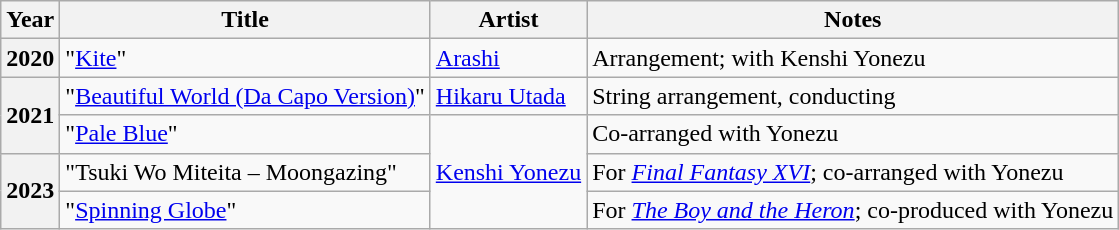<table class="wikitable plainrowheaders sortable">
<tr>
<th scope="col">Year</th>
<th scope="col">Title</th>
<th scope="col">Artist</th>
<th scope="col" class="unsortable">Notes</th>
</tr>
<tr>
<th scope="row">2020</th>
<td>"<a href='#'>Kite</a>"</td>
<td><a href='#'>Arashi</a></td>
<td>Arrangement; with Kenshi Yonezu</td>
</tr>
<tr>
<th rowspan="2" scope="row">2021</th>
<td>"<a href='#'>Beautiful World (Da Capo Version)</a>"</td>
<td><a href='#'>Hikaru Utada</a></td>
<td>String arrangement, conducting</td>
</tr>
<tr>
<td>"<a href='#'>Pale Blue</a>"</td>
<td rowspan="3"><a href='#'>Kenshi Yonezu</a></td>
<td>Co-arranged with Yonezu</td>
</tr>
<tr>
<th rowspan="2" scope="row">2023</th>
<td>"Tsuki Wo Miteita – Moongazing"</td>
<td>For <em><a href='#'>Final Fantasy XVI</a></em>; co-arranged with Yonezu</td>
</tr>
<tr>
<td>"<a href='#'>Spinning Globe</a>"</td>
<td>For <em><a href='#'>The Boy and the Heron</a></em>; co-produced with Yonezu</td>
</tr>
</table>
